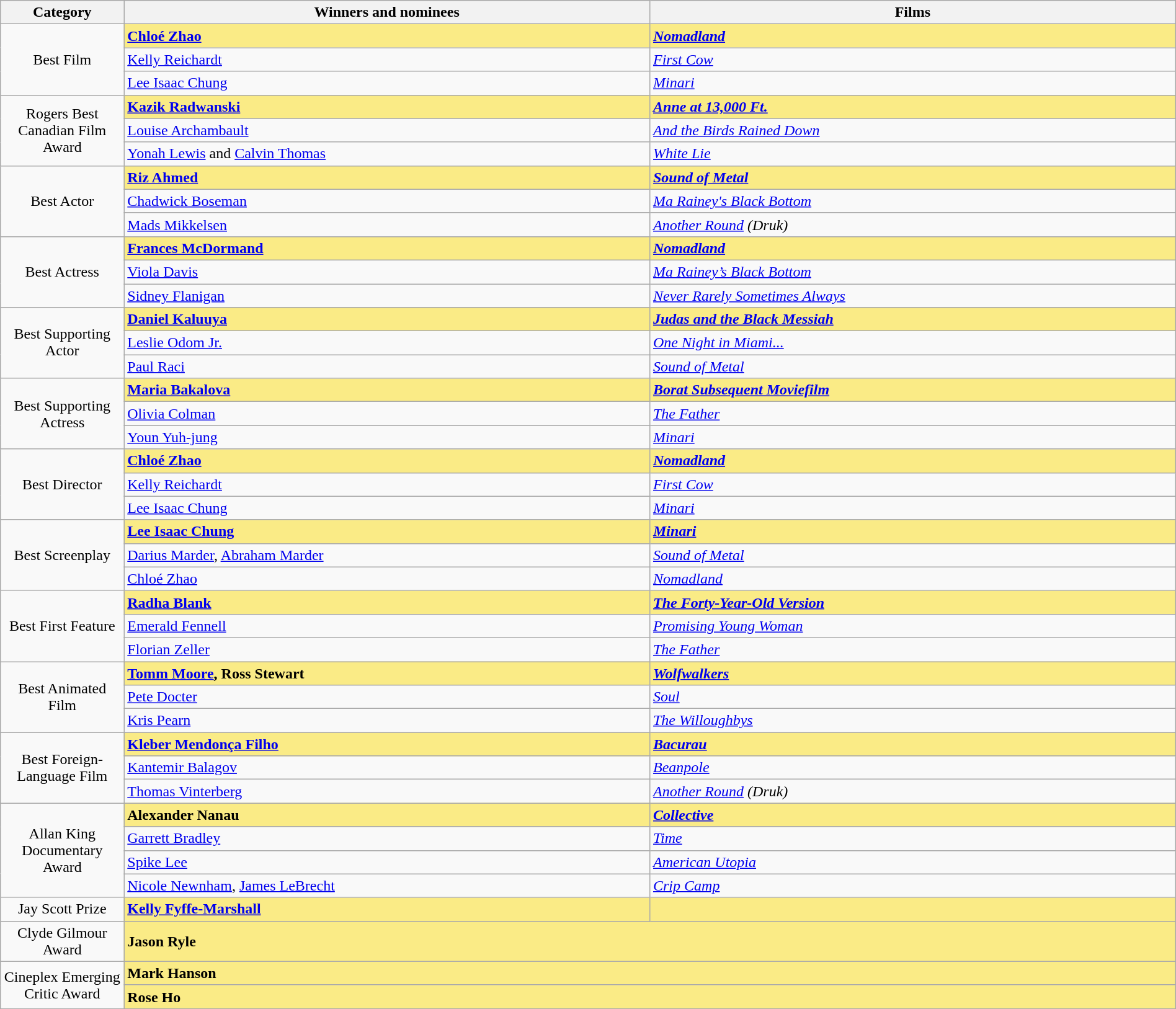<table class="wikitable" width="100%" cellpadding="5">
<tr>
<th width="100"><strong>Category</strong></th>
<th width="450"><strong>Winners and nominees</strong></th>
<th width="450"><strong>Films</strong></th>
</tr>
<tr>
<td style="text-align:center;" rowspan=3>Best Film</td>
<td style="background:#FAEB86;"><strong><a href='#'>Chloé Zhao</a></strong></td>
<td style="background:#FAEB86;"><strong><em><a href='#'>Nomadland</a></em></strong></td>
</tr>
<tr>
<td><a href='#'>Kelly Reichardt</a></td>
<td><em><a href='#'>First Cow</a></em></td>
</tr>
<tr>
<td><a href='#'>Lee Isaac Chung</a></td>
<td><em><a href='#'>Minari</a></em></td>
</tr>
<tr>
<td style="text-align:center;" rowspan=3>Rogers Best Canadian Film Award</td>
<td style="background:#FAEB86;"><strong><a href='#'>Kazik Radwanski</a></strong></td>
<td style="background:#FAEB86;"><strong><em><a href='#'>Anne at 13,000 Ft.</a></em></strong></td>
</tr>
<tr>
<td><a href='#'>Louise Archambault</a></td>
<td><em><a href='#'>And the Birds Rained Down</a></em></td>
</tr>
<tr>
<td><a href='#'>Yonah Lewis</a> and <a href='#'>Calvin Thomas</a></td>
<td><em><a href='#'>White Lie</a></em></td>
</tr>
<tr>
<td style="text-align:center;" rowspan=3>Best Actor</td>
<td style="background:#FAEB86;"><strong><a href='#'>Riz Ahmed</a></strong></td>
<td style="background:#FAEB86;"><strong><em><a href='#'>Sound of Metal</a></em></strong></td>
</tr>
<tr>
<td><a href='#'>Chadwick Boseman</a></td>
<td><em><a href='#'>Ma Rainey's Black Bottom</a></em></td>
</tr>
<tr>
<td><a href='#'>Mads Mikkelsen</a></td>
<td><em><a href='#'>Another Round</a> (Druk)</em></td>
</tr>
<tr>
<td style="text-align:center;" rowspan=3>Best Actress</td>
<td style="background:#FAEB86;"><strong><a href='#'>Frances McDormand</a></strong></td>
<td style="background:#FAEB86;"><strong><em><a href='#'>Nomadland</a></em></strong></td>
</tr>
<tr>
<td><a href='#'>Viola Davis</a></td>
<td><em><a href='#'>Ma Rainey’s Black Bottom</a></em></td>
</tr>
<tr>
<td><a href='#'>Sidney Flanigan</a></td>
<td><em><a href='#'>Never Rarely Sometimes Always</a></em></td>
</tr>
<tr>
<td style="text-align:center;" rowspan=3>Best Supporting Actor</td>
<td style="background:#FAEB86;"><strong><a href='#'>Daniel Kaluuya</a></strong></td>
<td style="background:#FAEB86;"><strong><em><a href='#'>Judas and the Black Messiah</a></em></strong></td>
</tr>
<tr>
<td><a href='#'>Leslie Odom Jr.</a></td>
<td><em><a href='#'>One Night in Miami...</a></em></td>
</tr>
<tr>
<td><a href='#'>Paul Raci</a></td>
<td><em><a href='#'>Sound of Metal</a></em></td>
</tr>
<tr>
<td style="text-align:center;" rowspan=3>Best Supporting Actress</td>
<td style="background:#FAEB86;"><strong><a href='#'>Maria Bakalova</a></strong></td>
<td style="background:#FAEB86;"><strong><em><a href='#'>Borat Subsequent Moviefilm</a></em></strong></td>
</tr>
<tr>
<td><a href='#'>Olivia Colman</a></td>
<td><em><a href='#'>The Father</a></em></td>
</tr>
<tr>
<td><a href='#'>Youn Yuh-jung</a></td>
<td><em><a href='#'>Minari</a></em></td>
</tr>
<tr>
<td style="text-align:center;" rowspan=3>Best Director</td>
<td style="background:#FAEB86;"><strong><a href='#'>Chloé Zhao</a></strong></td>
<td style="background:#FAEB86;"><strong><em><a href='#'>Nomadland</a></em></strong></td>
</tr>
<tr>
<td><a href='#'>Kelly Reichardt</a></td>
<td><em><a href='#'>First Cow</a></em></td>
</tr>
<tr>
<td><a href='#'>Lee Isaac Chung</a></td>
<td><em><a href='#'>Minari</a></em></td>
</tr>
<tr>
<td rowspan=3 style="text-align:center;">Best Screenplay</td>
<td style="background:#FAEB86;"><strong><a href='#'>Lee Isaac Chung</a></strong></td>
<td style="background:#FAEB86;"><strong><em><a href='#'>Minari</a></em></strong></td>
</tr>
<tr>
<td><a href='#'>Darius Marder</a>, <a href='#'>Abraham Marder</a></td>
<td><em><a href='#'>Sound of Metal</a></em></td>
</tr>
<tr>
<td><a href='#'>Chloé Zhao</a></td>
<td><em><a href='#'>Nomadland</a></em></td>
</tr>
<tr>
<td style="text-align:center;" rowspan=3>Best First Feature</td>
<td style="background:#FAEB86;"><strong><a href='#'>Radha Blank</a></strong></td>
<td style="background:#FAEB86;"><strong><em><a href='#'>The Forty-Year-Old Version</a></em></strong></td>
</tr>
<tr>
<td><a href='#'>Emerald Fennell</a></td>
<td><em><a href='#'>Promising Young Woman</a></em></td>
</tr>
<tr>
<td><a href='#'>Florian Zeller</a></td>
<td><em><a href='#'>The Father</a></em></td>
</tr>
<tr>
<td style="text-align:center;" rowspan=3>Best Animated Film</td>
<td style="background:#FAEB86;"><strong><a href='#'>Tomm Moore</a>, Ross Stewart</strong></td>
<td style="background:#FAEB86;"><strong><em><a href='#'>Wolfwalkers</a></em></strong></td>
</tr>
<tr>
<td><a href='#'>Pete Docter</a></td>
<td><em><a href='#'>Soul</a></em></td>
</tr>
<tr>
<td><a href='#'>Kris Pearn</a></td>
<td><em><a href='#'>The Willoughbys</a></em></td>
</tr>
<tr>
<td style="text-align:center;" rowspan=3>Best Foreign-Language Film</td>
<td style="background:#FAEB86;"><strong><a href='#'>Kleber Mendonça Filho</a></strong></td>
<td style="background:#FAEB86;"><strong><em><a href='#'>Bacurau</a></em></strong></td>
</tr>
<tr>
<td><a href='#'>Kantemir Balagov</a></td>
<td><em><a href='#'>Beanpole</a></em></td>
</tr>
<tr>
<td><a href='#'>Thomas Vinterberg</a></td>
<td><em><a href='#'>Another Round</a> (Druk)</em></td>
</tr>
<tr>
<td style="text-align:center;" rowspan=4>Allan King Documentary Award</td>
<td style="background:#FAEB86;"><strong>Alexander Nanau</strong></td>
<td style="background:#FAEB86;"><strong><em><a href='#'>Collective</a></em></strong></td>
</tr>
<tr>
<td><a href='#'>Garrett Bradley</a></td>
<td><em><a href='#'>Time</a></em></td>
</tr>
<tr>
<td><a href='#'>Spike Lee</a></td>
<td><em><a href='#'>American Utopia</a></em></td>
</tr>
<tr>
<td><a href='#'>Nicole Newnham</a>, <a href='#'>James LeBrecht</a></td>
<td><em><a href='#'>Crip Camp</a></em></td>
</tr>
<tr>
<td style="text-align:center;">Jay Scott Prize</td>
<td style="background:#FAEB86;"><strong><a href='#'>Kelly Fyffe-Marshall</a></strong></td>
<td style="background:#FAEB86;"></td>
</tr>
<tr>
<td style="text-align:center;">Clyde Gilmour Award</td>
<td style="background:#FAEB86;" colspan=2><strong>Jason Ryle</strong></td>
</tr>
<tr>
<td style="text-align:center;" rowspan=2>Cineplex Emerging Critic Award</td>
<td style="background:#FAEB86;" colspan=2><strong>Mark Hanson</strong></td>
</tr>
<tr>
<td style="background:#FAEB86;" colspan=2><strong>Rose Ho</strong></td>
</tr>
</table>
